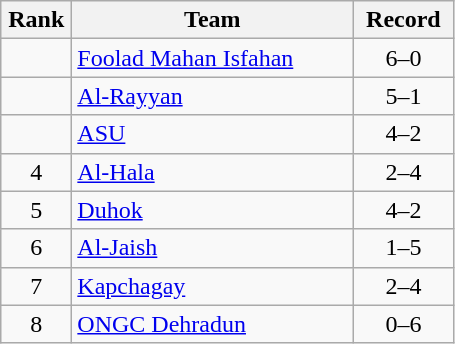<table class="wikitable" style="text-align: center;">
<tr>
<th width=40>Rank</th>
<th width=180>Team</th>
<th width=60>Record</th>
</tr>
<tr>
<td></td>
<td align=left> <a href='#'>Foolad Mahan Isfahan</a></td>
<td>6–0</td>
</tr>
<tr>
<td></td>
<td align=left> <a href='#'>Al-Rayyan</a></td>
<td>5–1</td>
</tr>
<tr>
<td></td>
<td align=left> <a href='#'>ASU</a></td>
<td>4–2</td>
</tr>
<tr>
<td>4</td>
<td align=left> <a href='#'>Al-Hala</a></td>
<td>2–4</td>
</tr>
<tr>
<td>5</td>
<td align=left> <a href='#'>Duhok</a></td>
<td>4–2</td>
</tr>
<tr>
<td>6</td>
<td align=left> <a href='#'>Al-Jaish</a></td>
<td>1–5</td>
</tr>
<tr>
<td>7</td>
<td align=left> <a href='#'>Kapchagay</a></td>
<td>2–4</td>
</tr>
<tr>
<td>8</td>
<td align=left> <a href='#'>ONGC Dehradun</a></td>
<td>0–6</td>
</tr>
</table>
